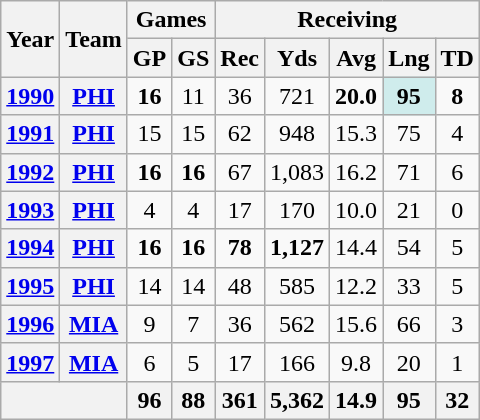<table class="wikitable" style="text-align:center;">
<tr>
<th rowspan="2">Year</th>
<th rowspan="2">Team</th>
<th colspan="2">Games</th>
<th colspan="5">Receiving</th>
</tr>
<tr>
<th>GP</th>
<th>GS</th>
<th>Rec</th>
<th>Yds</th>
<th>Avg</th>
<th>Lng</th>
<th>TD</th>
</tr>
<tr>
<th><a href='#'>1990</a></th>
<th><a href='#'>PHI</a></th>
<td><strong>16</strong></td>
<td>11</td>
<td>36</td>
<td>721</td>
<td><strong>20.0</strong></td>
<td style="background:#cfecec;"><strong>95</strong></td>
<td><strong>8</strong></td>
</tr>
<tr>
<th><a href='#'>1991</a></th>
<th><a href='#'>PHI</a></th>
<td>15</td>
<td>15</td>
<td>62</td>
<td>948</td>
<td>15.3</td>
<td>75</td>
<td>4</td>
</tr>
<tr>
<th><a href='#'>1992</a></th>
<th><a href='#'>PHI</a></th>
<td><strong>16</strong></td>
<td><strong>16</strong></td>
<td>67</td>
<td>1,083</td>
<td>16.2</td>
<td>71</td>
<td>6</td>
</tr>
<tr>
<th><a href='#'>1993</a></th>
<th><a href='#'>PHI</a></th>
<td>4</td>
<td>4</td>
<td>17</td>
<td>170</td>
<td>10.0</td>
<td>21</td>
<td>0</td>
</tr>
<tr>
<th><a href='#'>1994</a></th>
<th><a href='#'>PHI</a></th>
<td><strong>16</strong></td>
<td><strong>16</strong></td>
<td><strong>78</strong></td>
<td><strong>1,127</strong></td>
<td>14.4</td>
<td>54</td>
<td>5</td>
</tr>
<tr>
<th><a href='#'>1995</a></th>
<th><a href='#'>PHI</a></th>
<td>14</td>
<td>14</td>
<td>48</td>
<td>585</td>
<td>12.2</td>
<td>33</td>
<td>5</td>
</tr>
<tr>
<th><a href='#'>1996</a></th>
<th><a href='#'>MIA</a></th>
<td>9</td>
<td>7</td>
<td>36</td>
<td>562</td>
<td>15.6</td>
<td>66</td>
<td>3</td>
</tr>
<tr>
<th><a href='#'>1997</a></th>
<th><a href='#'>MIA</a></th>
<td>6</td>
<td>5</td>
<td>17</td>
<td>166</td>
<td>9.8</td>
<td>20</td>
<td>1</td>
</tr>
<tr>
<th colspan="2"></th>
<th>96</th>
<th>88</th>
<th>361</th>
<th>5,362</th>
<th>14.9</th>
<th>95</th>
<th>32</th>
</tr>
</table>
